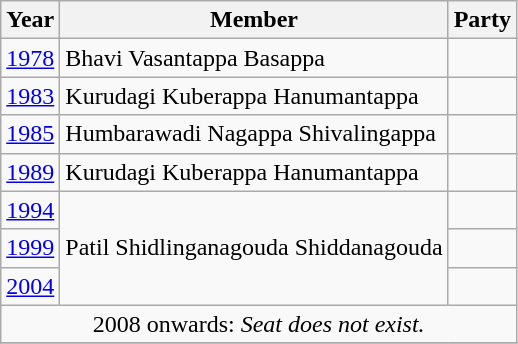<table class="wikitable sortable">
<tr>
<th>Year</th>
<th>Member</th>
<th colspan="2">Party</th>
</tr>
<tr>
<td><a href='#'>1978</a></td>
<td>Bhavi Vasantappa Basappa</td>
<td></td>
</tr>
<tr>
<td><a href='#'>1983</a></td>
<td>Kurudagi Kuberappa Hanumantappa</td>
<td></td>
</tr>
<tr>
<td><a href='#'>1985</a></td>
<td>Humbarawadi Nagappa Shivalingappa</td>
<td></td>
</tr>
<tr>
<td><a href='#'>1989</a></td>
<td>Kurudagi Kuberappa Hanumantappa</td>
<td></td>
</tr>
<tr>
<td><a href='#'>1994</a></td>
<td rowspan=3>Patil Shidlinganagouda Shiddanagouda</td>
<td></td>
</tr>
<tr>
<td><a href='#'>1999</a></td>
<td></td>
</tr>
<tr>
<td><a href='#'>2004</a></td>
<td></td>
</tr>
<tr>
<td colspan=4 align=center>2008 onwards: <em>Seat does not exist.</em></td>
</tr>
<tr>
</tr>
</table>
